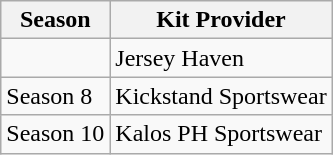<table class="wikitable sortable">
<tr>
<th>Season</th>
<th>Kit Provider</th>
</tr>
<tr>
<td></td>
<td>Jersey Haven</td>
</tr>
<tr>
<td>Season 8</td>
<td>Kickstand Sportswear</td>
</tr>
<tr>
<td>Season 10</td>
<td>Kalos PH Sportswear</td>
</tr>
</table>
